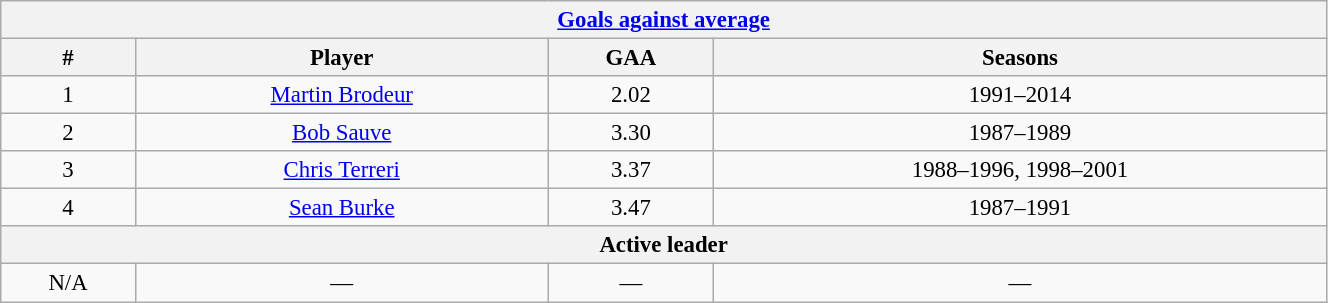<table class="wikitable" style="text-align: center; font-size: 95%" width="70%">
<tr>
<th colspan="4"><a href='#'>Goals against average</a></th>
</tr>
<tr>
<th>#</th>
<th>Player</th>
<th>GAA</th>
<th>Seasons</th>
</tr>
<tr>
<td>1</td>
<td><a href='#'>Martin Brodeur</a></td>
<td>2.02</td>
<td>1991–2014</td>
</tr>
<tr>
<td>2</td>
<td><a href='#'>Bob Sauve</a></td>
<td>3.30</td>
<td>1987–1989</td>
</tr>
<tr>
<td>3</td>
<td><a href='#'>Chris Terreri</a></td>
<td>3.37</td>
<td>1988–1996, 1998–2001</td>
</tr>
<tr>
<td>4</td>
<td><a href='#'>Sean Burke</a></td>
<td>3.47</td>
<td>1987–1991</td>
</tr>
<tr>
<th colspan="4">Active leader</th>
</tr>
<tr>
<td>N/A</td>
<td>—</td>
<td>—</td>
<td>—</td>
</tr>
</table>
